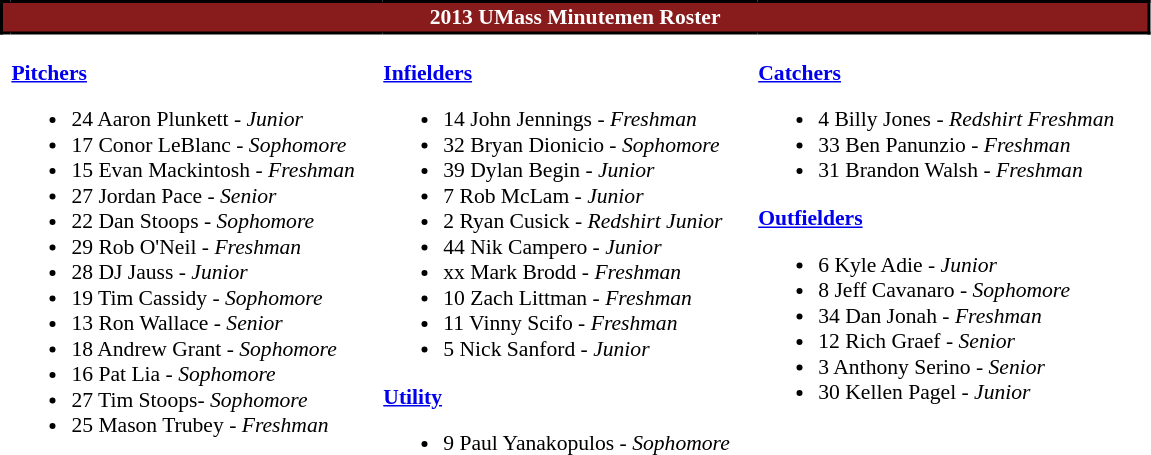<table class="toccolours" style="border-collapse:collapse; font-size:90%;">
<tr>
<th colspan="7" style="background:#881c1c;color:#FFFFFF; border: 2px solid #000000;text-align:center;">2013 UMass Minutemen Roster</th>
</tr>
<tr>
</tr>
<tr>
<td width="03"> </td>
<td valign="top"><br><strong><a href='#'>Pitchers</a></strong><ul><li>24 Aaron Plunkett - <em>Junior</em></li><li>17 Conor LeBlanc - <em>Sophomore</em></li><li>15 Evan Mackintosh - <em>Freshman</em></li><li>27 Jordan Pace - <em>Senior</em></li><li>22 Dan Stoops - <em>Sophomore</em></li><li>29 Rob O'Neil - <em>Freshman</em></li><li>28 DJ Jauss - <em>Junior</em></li><li>19 Tim Cassidy - <em>Sophomore</em></li><li>13 Ron Wallace - <em>Senior</em></li><li>18 Andrew Grant - <em>Sophomore</em></li><li>16 Pat Lia - <em>Sophomore</em></li><li>27 Tim Stoops- <em>Sophomore</em></li><li>25 Mason Trubey - <em>Freshman</em></li></ul></td>
<td width="15"> </td>
<td valign="top"><br><strong><a href='#'>Infielders</a></strong><ul><li>14 John Jennings - <em>Freshman</em></li><li>32 Bryan Dionicio - <em>Sophomore</em></li><li>39 Dylan Begin - <em>Junior</em></li><li>7 Rob McLam - <em>Junior</em></li><li>2 Ryan Cusick - <em>Redshirt Junior</em></li><li>44 Nik Campero - <em>Junior</em></li><li>xx Mark Brodd - <em>Freshman</em></li><li>10 Zach Littman - <em>Freshman</em></li><li>11 Vinny Scifo - <em>Freshman</em></li><li>5 Nick Sanford - <em>Junior</em></li></ul><strong><a href='#'>Utility</a></strong><ul><li>9 Paul Yanakopulos - <em>Sophomore</em></li></ul></td>
<td width="15"> </td>
<td valign="top"><br><strong><a href='#'>Catchers</a></strong><ul><li>4 Billy Jones - <em>Redshirt Freshman</em></li><li>33 Ben Panunzio - <em>Freshman</em></li><li>31 Brandon Walsh - <em>Freshman</em></li></ul><strong><a href='#'>Outfielders</a></strong><ul><li>6 Kyle Adie - <em>Junior</em></li><li>8 Jeff Cavanaro - <em>Sophomore</em></li><li>34 Dan Jonah - <em>Freshman</em></li><li>12 Rich Graef - <em>Senior</em></li><li>3 Anthony Serino - <em>Senior</em></li><li>30 Kellen Pagel - <em>Junior</em></li></ul></td>
<td width="20"> </td>
</tr>
</table>
